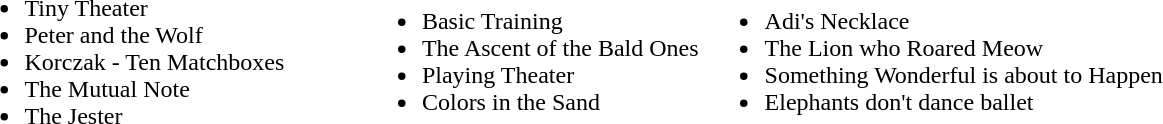<table>
<tr>
<td width="33%" valign="top"><br><ul><li>Tiny Theater</li><li>Peter and the Wolf</li><li>Korczak - Ten Matchboxes</li><li>The Mutual Note</li><li>The Jester</li></ul></td>
<td><br><ul><li>Basic Training</li><li>The Ascent of the Bald Ones</li><li>Playing Theater</li><li>Colors in the Sand</li></ul></td>
<td><br><ul><li>Adi's Necklace</li><li>The Lion who Roared Meow</li><li>Something Wonderful is about to Happen</li><li>Elephants don't dance ballet</li></ul></td>
</tr>
</table>
